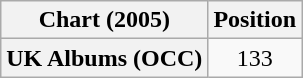<table class="wikitable plainrowheaders">
<tr>
<th>Chart (2005)</th>
<th>Position</th>
</tr>
<tr>
<th scope="row">UK Albums (OCC)</th>
<td style="text-align:center;">133</td>
</tr>
</table>
